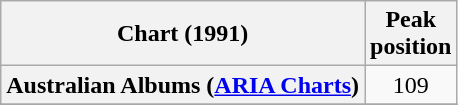<table class="wikitable sortable plainrowheaders" style="text-align:center">
<tr>
<th scope="col">Chart (1991)</th>
<th scope="col">Peak<br>position</th>
</tr>
<tr>
<th scope="row">Australian Albums (<a href='#'>ARIA Charts</a>) </th>
<td>109</td>
</tr>
<tr>
</tr>
<tr>
</tr>
<tr>
</tr>
<tr>
</tr>
<tr>
</tr>
</table>
